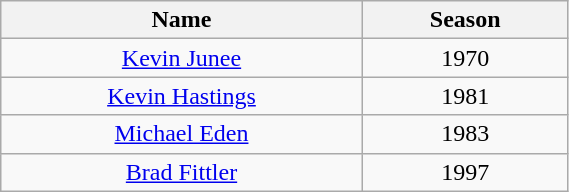<table class="wikitable" width="30%" style="text-align: center;">
<tr>
<th width="20%">Name</th>
<th width="10%">Season</th>
</tr>
<tr>
<td><a href='#'>Kevin Junee</a></td>
<td>1970</td>
</tr>
<tr>
<td><a href='#'>Kevin Hastings</a></td>
<td>1981</td>
</tr>
<tr>
<td><a href='#'>Michael Eden</a></td>
<td>1983</td>
</tr>
<tr>
<td><a href='#'>Brad Fittler</a></td>
<td>1997</td>
</tr>
</table>
